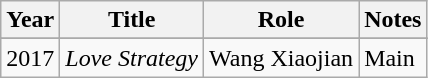<table class="wikitable sortable">
<tr>
<th>Year</th>
<th>Title</th>
<th>Role</th>
<th class="unsortable">Notes</th>
</tr>
<tr>
</tr>
<tr>
<td>2017</td>
<td><em>Love Strategy</em></td>
<td>Wang Xiaojian</td>
<td>Main</td>
</tr>
</table>
